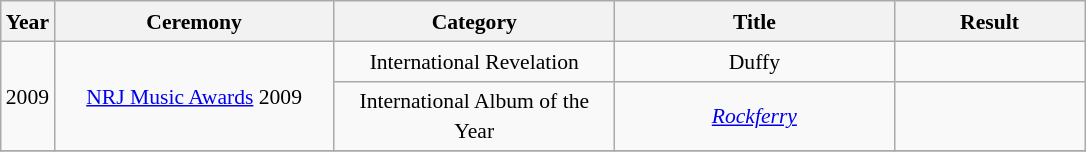<table class="wikitable" style="text-align:center; font-size:90%; line-height:20px;">
<tr>
<th>Year</th>
<th width="180px">Ceremony</th>
<th width="180px">Category</th>
<th width="180px">Title</th>
<th width="120px">Result</th>
</tr>
<tr>
<td rowspan="2">2009</td>
<td rowspan="2"><a href='#'>NRJ Music Awards</a> 2009</td>
<td>International Revelation</td>
<td>Duffy</td>
<td></td>
</tr>
<tr>
<td>International Album of the Year</td>
<td><em><a href='#'>Rockferry</a></em></td>
<td></td>
</tr>
<tr>
</tr>
</table>
